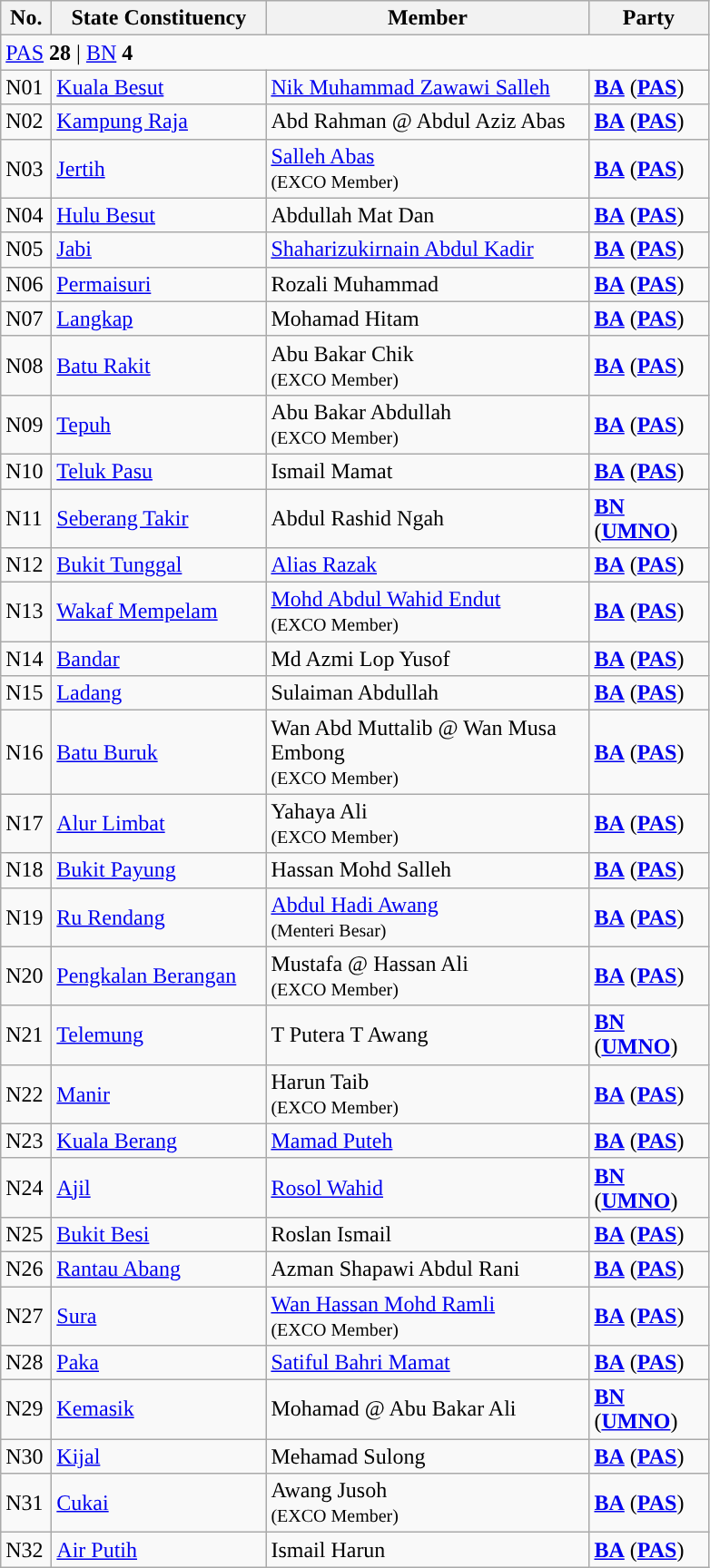<table class="wikitable sortable">
<tr>
<th style="width:30px;">No.</th>
<th style="width:150px;">State Constituency</th>
<th style="width:230px;">Member</th>
<th style="width:80px;">Party</th>
</tr>
<tr>
<td colspan="4"><a href='#'>PAS</a> <strong>28</strong> | <a href='#'>BN</a> <strong>4</strong></td>
</tr>
<tr>
<td>N01</td>
<td><a href='#'>Kuala Besut</a></td>
<td><a href='#'>Nik Muhammad Zawawi Salleh</a></td>
<td><strong><a href='#'>BA</a></strong> (<strong><a href='#'>PAS</a></strong>)</td>
</tr>
<tr>
<td>N02</td>
<td><a href='#'>Kampung Raja</a></td>
<td>Abd Rahman @ Abdul Aziz Abas</td>
<td><strong><a href='#'>BA</a></strong> (<strong><a href='#'>PAS</a></strong>)</td>
</tr>
<tr>
<td>N03</td>
<td><a href='#'>Jertih</a></td>
<td><a href='#'>Salleh Abas</a><br><small>(EXCO Member)</small></td>
<td><strong><a href='#'>BA</a></strong> (<strong><a href='#'>PAS</a></strong>)</td>
</tr>
<tr>
<td>N04</td>
<td><a href='#'>Hulu Besut</a></td>
<td>Abdullah Mat Dan</td>
<td><strong><a href='#'>BA</a></strong> (<strong><a href='#'>PAS</a></strong>)</td>
</tr>
<tr>
<td>N05</td>
<td><a href='#'>Jabi</a></td>
<td><a href='#'>Shaharizukirnain Abdul Kadir</a></td>
<td><strong><a href='#'>BA</a></strong> (<strong><a href='#'>PAS</a></strong>)</td>
</tr>
<tr>
<td>N06</td>
<td><a href='#'>Permaisuri</a></td>
<td>Rozali Muhammad</td>
<td><strong><a href='#'>BA</a></strong> (<strong><a href='#'>PAS</a></strong>)</td>
</tr>
<tr>
<td>N07</td>
<td><a href='#'>Langkap</a></td>
<td>Mohamad Hitam</td>
<td><strong><a href='#'>BA</a></strong> (<strong><a href='#'>PAS</a></strong>)</td>
</tr>
<tr>
<td>N08</td>
<td><a href='#'>Batu Rakit</a></td>
<td>Abu Bakar Chik<br><small>(EXCO Member)</small></td>
<td><strong><a href='#'>BA</a></strong> (<strong><a href='#'>PAS</a></strong>)</td>
</tr>
<tr>
<td>N09</td>
<td><a href='#'>Tepuh</a></td>
<td>Abu Bakar Abdullah<br><small>(EXCO Member)</small></td>
<td><strong><a href='#'>BA</a></strong> (<strong><a href='#'>PAS</a></strong>)</td>
</tr>
<tr>
<td>N10</td>
<td><a href='#'>Teluk Pasu</a></td>
<td>Ismail Mamat</td>
<td><strong><a href='#'>BA</a></strong> (<strong><a href='#'>PAS</a></strong>)</td>
</tr>
<tr>
<td>N11</td>
<td><a href='#'>Seberang Takir</a></td>
<td>Abdul Rashid Ngah</td>
<td><strong><a href='#'>BN</a></strong> (<strong><a href='#'>UMNO</a></strong>)</td>
</tr>
<tr>
<td>N12</td>
<td><a href='#'>Bukit Tunggal</a></td>
<td><a href='#'>Alias Razak</a></td>
<td><strong><a href='#'>BA</a></strong> (<strong><a href='#'>PAS</a></strong>)</td>
</tr>
<tr>
<td>N13</td>
<td><a href='#'>Wakaf Mempelam</a></td>
<td><a href='#'>Mohd Abdul Wahid Endut</a><br><small>(EXCO Member)</small></td>
<td><strong><a href='#'>BA</a></strong> (<strong><a href='#'>PAS</a></strong>)</td>
</tr>
<tr>
<td>N14</td>
<td><a href='#'>Bandar</a></td>
<td>Md Azmi Lop Yusof</td>
<td><strong><a href='#'>BA</a></strong> (<strong><a href='#'>PAS</a></strong>)</td>
</tr>
<tr>
<td>N15</td>
<td><a href='#'>Ladang</a></td>
<td>Sulaiman Abdullah</td>
<td><strong><a href='#'>BA</a></strong> (<strong><a href='#'>PAS</a></strong>)</td>
</tr>
<tr>
<td>N16</td>
<td><a href='#'>Batu Buruk</a></td>
<td>Wan Abd Muttalib @ Wan Musa Embong<br><small>(EXCO Member)</small></td>
<td><strong><a href='#'>BA</a></strong> (<strong><a href='#'>PAS</a></strong>)</td>
</tr>
<tr>
<td>N17</td>
<td><a href='#'>Alur Limbat</a></td>
<td>Yahaya Ali<br><small>(EXCO Member)</small></td>
<td><strong><a href='#'>BA</a></strong> (<strong><a href='#'>PAS</a></strong>)</td>
</tr>
<tr>
<td>N18</td>
<td><a href='#'>Bukit Payung</a></td>
<td>Hassan Mohd Salleh</td>
<td><strong><a href='#'>BA</a></strong> (<strong><a href='#'>PAS</a></strong>)</td>
</tr>
<tr>
<td>N19</td>
<td><a href='#'>Ru Rendang</a></td>
<td><a href='#'>Abdul Hadi Awang</a><br><small>(Menteri Besar)</small></td>
<td><strong><a href='#'>BA</a></strong> (<strong><a href='#'>PAS</a></strong>)</td>
</tr>
<tr>
<td>N20</td>
<td><a href='#'>Pengkalan Berangan</a></td>
<td>Mustafa @ Hassan Ali<br><small>(EXCO Member)</small></td>
<td><strong><a href='#'>BA</a></strong> (<strong><a href='#'>PAS</a></strong>)</td>
</tr>
<tr>
<td>N21</td>
<td><a href='#'>Telemung</a></td>
<td>T Putera T Awang</td>
<td><strong><a href='#'>BN</a></strong> (<strong><a href='#'>UMNO</a></strong>)</td>
</tr>
<tr>
<td>N22</td>
<td><a href='#'>Manir</a></td>
<td>Harun Taib<br><small>(EXCO Member)</small></td>
<td><strong><a href='#'>BA</a></strong> (<strong><a href='#'>PAS</a></strong>)</td>
</tr>
<tr>
<td>N23</td>
<td><a href='#'>Kuala Berang</a></td>
<td><a href='#'>Mamad Puteh</a></td>
<td><strong><a href='#'>BA</a></strong> (<strong><a href='#'>PAS</a></strong>)</td>
</tr>
<tr>
<td>N24</td>
<td><a href='#'>Ajil</a></td>
<td><a href='#'>Rosol Wahid</a></td>
<td><strong><a href='#'>BN</a></strong> (<strong><a href='#'>UMNO</a></strong>)</td>
</tr>
<tr>
<td>N25</td>
<td><a href='#'>Bukit Besi</a></td>
<td>Roslan Ismail</td>
<td><strong><a href='#'>BA</a></strong> (<strong><a href='#'>PAS</a></strong>)</td>
</tr>
<tr>
<td>N26</td>
<td><a href='#'>Rantau Abang</a></td>
<td>Azman Shapawi Abdul Rani</td>
<td><strong><a href='#'>BA</a></strong> (<strong><a href='#'>PAS</a></strong>)</td>
</tr>
<tr>
<td>N27</td>
<td><a href='#'>Sura</a></td>
<td><a href='#'>Wan Hassan Mohd Ramli</a><br><small>(EXCO Member)</small></td>
<td><strong><a href='#'>BA</a></strong> (<strong><a href='#'>PAS</a></strong>)</td>
</tr>
<tr>
<td>N28</td>
<td><a href='#'>Paka</a></td>
<td><a href='#'>Satiful Bahri Mamat</a></td>
<td><strong><a href='#'>BA</a></strong> (<strong><a href='#'>PAS</a></strong>)</td>
</tr>
<tr>
<td>N29</td>
<td><a href='#'>Kemasik</a></td>
<td>Mohamad @ Abu Bakar Ali</td>
<td><strong><a href='#'>BN</a></strong> (<strong><a href='#'>UMNO</a></strong>)</td>
</tr>
<tr>
<td>N30</td>
<td><a href='#'>Kijal</a></td>
<td>Mehamad Sulong</td>
<td><strong><a href='#'>BA</a></strong> (<strong><a href='#'>PAS</a></strong>)</td>
</tr>
<tr>
<td>N31</td>
<td><a href='#'>Cukai</a></td>
<td>Awang Jusoh<br><small>(EXCO Member)</small></td>
<td><strong><a href='#'>BA</a></strong> (<strong><a href='#'>PAS</a></strong>)</td>
</tr>
<tr>
<td>N32</td>
<td><a href='#'>Air Putih</a></td>
<td>Ismail Harun</td>
<td><strong><a href='#'>BA</a></strong> (<strong><a href='#'>PAS</a></strong>)</td>
</tr>
</table>
